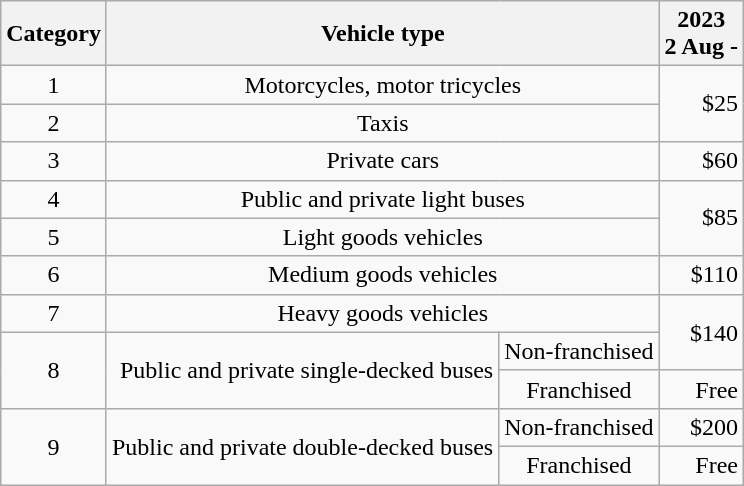<table class="wikitable" align="center">
<tr>
<th><strong>Category</strong></th>
<th colspan="2"><strong>Vehicle type</strong></th>
<th><strong>2023</strong><br><strong>2 Aug -</strong></th>
</tr>
<tr>
<td align="center">1</td>
<td colspan="2" align="center">Motorcycles, motor tricycles</td>
<td rowspan="2" align="right">$25</td>
</tr>
<tr>
<td align="center">2</td>
<td colspan="2" align="center">Taxis</td>
</tr>
<tr>
<td align="center">3</td>
<td colspan="2" align="center">Private cars</td>
<td align="right">$60</td>
</tr>
<tr>
<td align="center">4</td>
<td colspan="2" align="center">Public and private light buses</td>
<td rowspan="2" align="right">$85</td>
</tr>
<tr>
<td align="center">5</td>
<td colspan="2" align="center">Light goods vehicles</td>
</tr>
<tr>
<td align="center">6</td>
<td colspan="2" align="center">Medium goods vehicles</td>
<td align="right">$110</td>
</tr>
<tr>
<td align="center">7</td>
<td colspan="2" align="center">Heavy goods vehicles</td>
<td rowspan="2" align="right">$140</td>
</tr>
<tr>
<td rowspan="2" align="center">8</td>
<td rowspan="2" align="right">Public and private single-decked buses</td>
<td align="center">Non-franchised</td>
</tr>
<tr>
<td align="center">Franchised</td>
<td align="right">Free</td>
</tr>
<tr>
<td rowspan="2" align="center">9</td>
<td rowspan="2" align="right">Public and private double-decked buses</td>
<td align="center">Non-franchised</td>
<td align="right">$200</td>
</tr>
<tr>
<td align="center">Franchised</td>
<td align="right">Free</td>
</tr>
</table>
